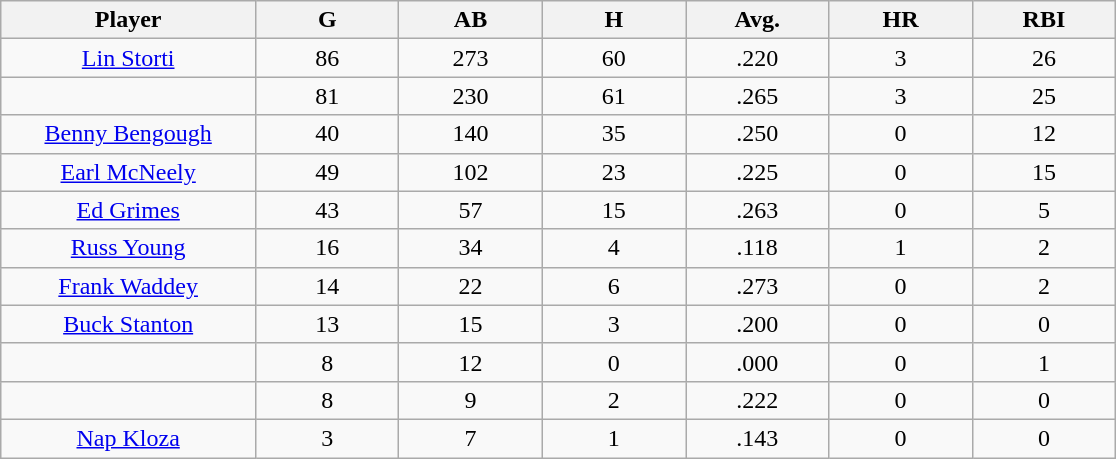<table class="wikitable sortable">
<tr>
<th bgcolor="#DDDDFF" width="16%">Player</th>
<th bgcolor="#DDDDFF" width="9%">G</th>
<th bgcolor="#DDDDFF" width="9%">AB</th>
<th bgcolor="#DDDDFF" width="9%">H</th>
<th bgcolor="#DDDDFF" width="9%">Avg.</th>
<th bgcolor="#DDDDFF" width="9%">HR</th>
<th bgcolor="#DDDDFF" width="9%">RBI</th>
</tr>
<tr align="center">
<td><a href='#'>Lin Storti</a></td>
<td>86</td>
<td>273</td>
<td>60</td>
<td>.220</td>
<td>3</td>
<td>26</td>
</tr>
<tr align="center">
<td></td>
<td>81</td>
<td>230</td>
<td>61</td>
<td>.265</td>
<td>3</td>
<td>25</td>
</tr>
<tr align="center">
<td><a href='#'>Benny Bengough</a></td>
<td>40</td>
<td>140</td>
<td>35</td>
<td>.250</td>
<td>0</td>
<td>12</td>
</tr>
<tr align="center">
<td><a href='#'>Earl McNeely</a></td>
<td>49</td>
<td>102</td>
<td>23</td>
<td>.225</td>
<td>0</td>
<td>15</td>
</tr>
<tr align="center">
<td><a href='#'>Ed Grimes</a></td>
<td>43</td>
<td>57</td>
<td>15</td>
<td>.263</td>
<td>0</td>
<td>5</td>
</tr>
<tr align="center">
<td><a href='#'>Russ Young</a></td>
<td>16</td>
<td>34</td>
<td>4</td>
<td>.118</td>
<td>1</td>
<td>2</td>
</tr>
<tr align="center">
<td><a href='#'>Frank Waddey</a></td>
<td>14</td>
<td>22</td>
<td>6</td>
<td>.273</td>
<td>0</td>
<td>2</td>
</tr>
<tr align="center">
<td><a href='#'>Buck Stanton</a></td>
<td>13</td>
<td>15</td>
<td>3</td>
<td>.200</td>
<td>0</td>
<td>0</td>
</tr>
<tr align="center">
<td></td>
<td>8</td>
<td>12</td>
<td>0</td>
<td>.000</td>
<td>0</td>
<td>1</td>
</tr>
<tr align="center">
<td></td>
<td>8</td>
<td>9</td>
<td>2</td>
<td>.222</td>
<td>0</td>
<td>0</td>
</tr>
<tr align="center">
<td><a href='#'>Nap Kloza</a></td>
<td>3</td>
<td>7</td>
<td>1</td>
<td>.143</td>
<td>0</td>
<td>0</td>
</tr>
</table>
